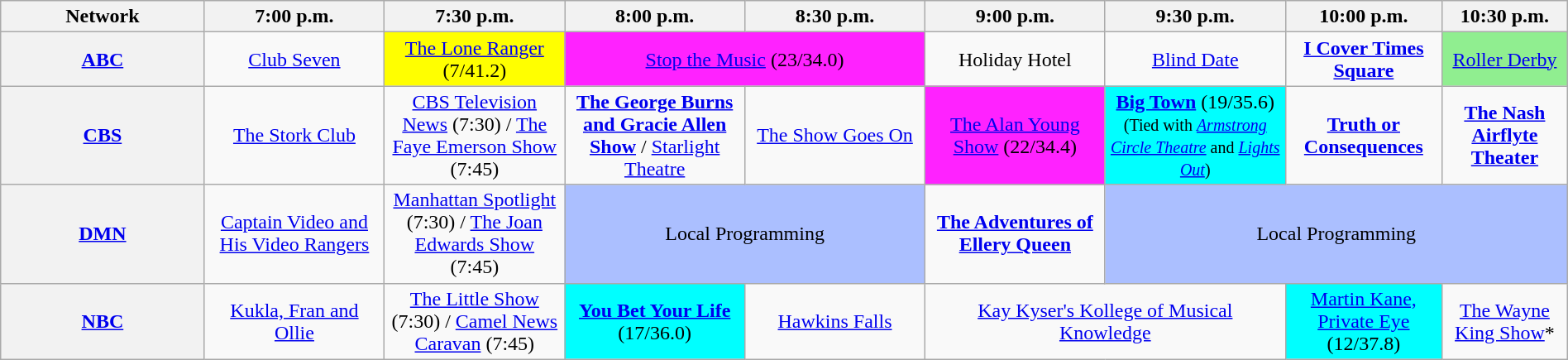<table class="wikitable" style="width:100%;margin-right:0;text-align:center">
<tr>
<th style="width:13%;">Network</th>
<th style="width:11.5%;">7:00 p.m.</th>
<th style="width:11.5%;">7:30 p.m.</th>
<th style="width:11.5%;">8:00 p.m.</th>
<th style="width:11.5%;">8:30 p.m.</th>
<th style="width:11.5%;">9:00 p.m.</th>
<th style="width:11.5%;">9:30 p.m.</th>
<th style="width:10%;">10:00 p.m.</th>
<th style="width:10%;">10:30 p.m.</th>
</tr>
<tr>
<th><a href='#'>ABC</a></th>
<td><a href='#'>Club Seven</a></td>
<td bgcolor="#FFFF00"><a href='#'>The Lone Ranger</a> (7/41.2)</td>
<td colspan="2" bgcolor="#FF22FF"><a href='#'>Stop the Music</a> (23/34.0)</td>
<td>Holiday Hotel</td>
<td><a href='#'>Blind Date</a></td>
<td><strong><a href='#'>I Cover Times Square</a></strong></td>
<td bgcolor="lightgreen"><a href='#'>Roller Derby</a></td>
</tr>
<tr>
<th><a href='#'>CBS</a></th>
<td><a href='#'>The Stork Club</a></td>
<td><a href='#'>CBS Television News</a> (7:30) / <a href='#'>The Faye Emerson Show</a> (7:45)</td>
<td><strong><a href='#'>The George Burns and Gracie Allen Show</a></strong> / <a href='#'>Starlight Theatre</a></td>
<td><a href='#'>The Show Goes On</a></td>
<td bgcolor="#FF22FF"><a href='#'>The Alan Young Show</a> (22/34.4)</td>
<td bgcolor="#00FFFF"><strong><a href='#'>Big Town</a></strong> (19/35.6)<br><small>(Tied with <em><a href='#'>Armstrong Circle Theatre</a></em> and <em><a href='#'>Lights Out</a></em>)</small></td>
<td><strong><a href='#'>Truth or Consequences</a></strong></td>
<td><strong><a href='#'>The Nash Airflyte Theater</a></strong></td>
</tr>
<tr>
<th><a href='#'>DMN</a></th>
<td><a href='#'>Captain Video and His Video Rangers</a></td>
<td><a href='#'>Manhattan Spotlight</a> (7:30) / <a href='#'>The Joan Edwards Show</a> (7:45)</td>
<td colspan="2" bgcolor="ABBFFF">Local Programming</td>
<td><strong><a href='#'>The Adventures of Ellery Queen</a></strong></td>
<td colspan="3" bgcolor="ABBFFF">Local Programming</td>
</tr>
<tr>
<th><a href='#'>NBC</a></th>
<td><a href='#'>Kukla, Fran and Ollie</a></td>
<td><a href='#'>The Little Show</a> (7:30) / <a href='#'>Camel News Caravan</a> (7:45)</td>
<td bgcolor="#00FFFF"><strong><a href='#'>You Bet Your Life</a></strong> (17/36.0)</td>
<td><a href='#'>Hawkins Falls</a></td>
<td colspan="2"><a href='#'>Kay Kyser's Kollege of Musical Knowledge</a></td>
<td bgcolor="#00FFFF"><a href='#'>Martin Kane, Private Eye</a> (12/37.8)</td>
<td><a href='#'>The Wayne King Show</a>*</td>
</tr>
</table>
